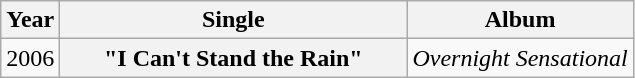<table class="wikitable plainrowheaders" style="text-align:center;">
<tr>
<th>Year</th>
<th style="width:14em;">Single</th>
<th>Album</th>
</tr>
<tr>
<td>2006</td>
<th scope="row">"I Can't Stand the Rain"</th>
<td style="text-align:left;"><em>Overnight Sensational</em></td>
</tr>
</table>
